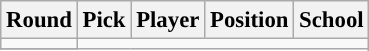<table class="wikitable" style="font-size: 95%;">
<tr>
<th scope="col">Round</th>
<th scope="col">Pick</th>
<th scope="col">Player</th>
<th scope="col">Position</th>
<th scope="col">School</th>
</tr>
<tr>
<td align=center></td>
</tr>
<tr>
</tr>
</table>
